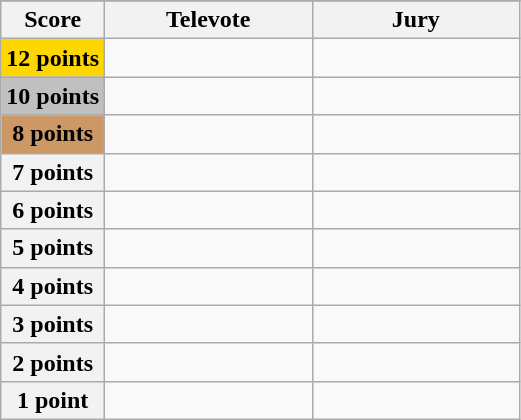<table class="wikitable">
<tr>
</tr>
<tr>
<th scope="col" width="20%">Score</th>
<th scope="col" width="40%">Televote</th>
<th scope="col" width="40%">Jury</th>
</tr>
<tr>
<th scope="row" style="background:gold">12 points</th>
<td></td>
<td></td>
</tr>
<tr>
<th scope="row" style="background:silver">10 points</th>
<td></td>
<td></td>
</tr>
<tr>
<th scope="row" style="background:#CC9966">8 points</th>
<td></td>
<td></td>
</tr>
<tr>
<th scope="row">7 points</th>
<td></td>
<td></td>
</tr>
<tr>
<th scope="row">6 points</th>
<td></td>
<td></td>
</tr>
<tr>
<th scope="row">5 points</th>
<td></td>
<td></td>
</tr>
<tr>
<th scope="row">4 points</th>
<td></td>
<td></td>
</tr>
<tr>
<th scope="row">3 points</th>
<td></td>
<td></td>
</tr>
<tr>
<th scope="row">2 points</th>
<td></td>
<td></td>
</tr>
<tr>
<th scope="row">1 point</th>
<td></td>
<td></td>
</tr>
</table>
